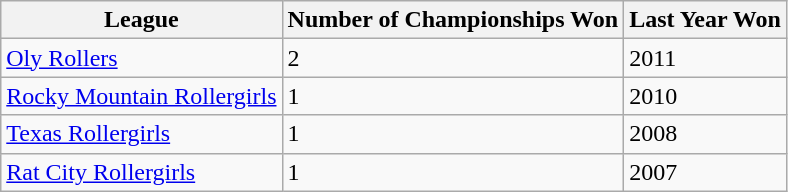<table class="wikitable">
<tr>
<th>League</th>
<th>Number of Championships Won</th>
<th>Last Year Won</th>
</tr>
<tr>
<td><a href='#'>Oly Rollers</a></td>
<td>2</td>
<td>2011</td>
</tr>
<tr>
<td><a href='#'>Rocky Mountain Rollergirls</a></td>
<td>1</td>
<td>2010</td>
</tr>
<tr>
<td><a href='#'>Texas Rollergirls</a></td>
<td>1</td>
<td>2008</td>
</tr>
<tr>
<td><a href='#'>Rat City Rollergirls</a></td>
<td>1</td>
<td>2007</td>
</tr>
</table>
